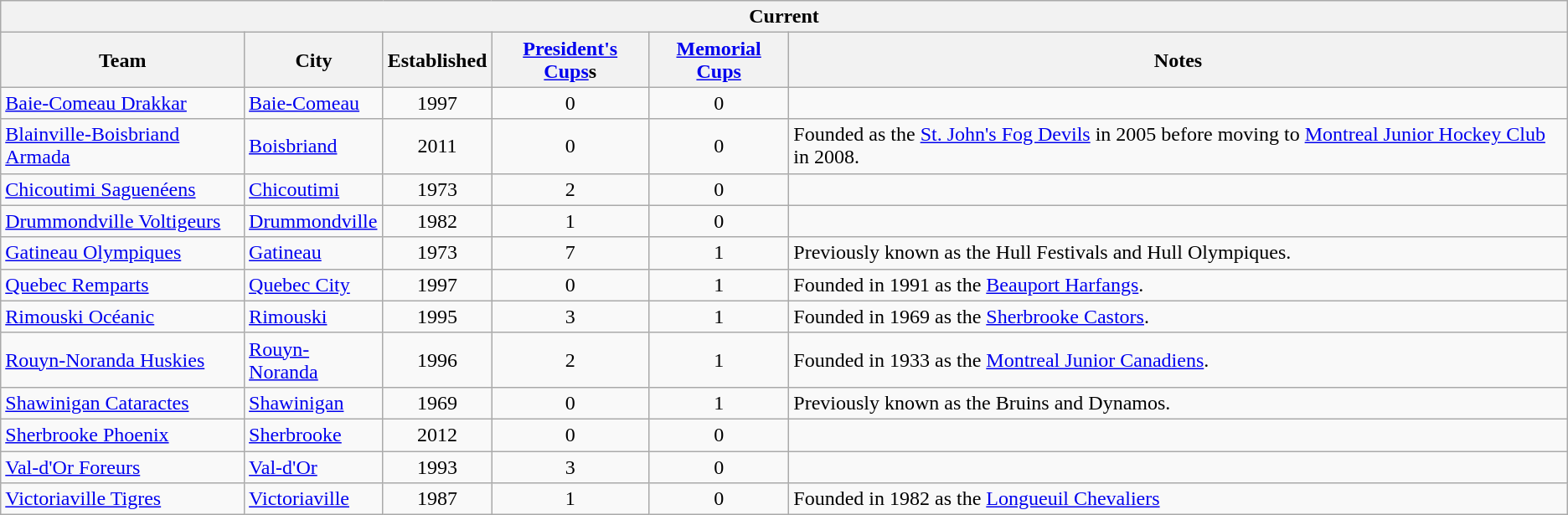<table class="wikitable">
<tr>
<th colspan=6>Current</th>
</tr>
<tr>
<th>Team</th>
<th>City</th>
<th>Established</th>
<th><a href='#'>President's Cups</a>s</th>
<th><a href='#'>Memorial Cups</a></th>
<th>Notes</th>
</tr>
<tr>
<td><a href='#'>Baie-Comeau Drakkar</a></td>
<td><a href='#'>Baie-Comeau</a></td>
<td align=center>1997</td>
<td align=center>0</td>
<td align=center>0</td>
<td></td>
</tr>
<tr>
<td><a href='#'>Blainville-Boisbriand Armada</a></td>
<td><a href='#'>Boisbriand</a></td>
<td align=center>2011</td>
<td align=center>0</td>
<td align=center>0</td>
<td>Founded as the <a href='#'>St. John's Fog Devils</a> in 2005 before moving to <a href='#'>Montreal Junior Hockey Club</a> in 2008.</td>
</tr>
<tr>
<td><a href='#'>Chicoutimi Saguenéens</a></td>
<td><a href='#'>Chicoutimi</a></td>
<td align=center>1973</td>
<td align=center>2</td>
<td align=center>0</td>
<td></td>
</tr>
<tr>
<td><a href='#'>Drummondville Voltigeurs</a></td>
<td><a href='#'>Drummondville</a></td>
<td align=center>1982</td>
<td align=center>1</td>
<td align=center>0</td>
<td></td>
</tr>
<tr>
<td><a href='#'>Gatineau Olympiques</a></td>
<td><a href='#'>Gatineau</a></td>
<td align=center>1973</td>
<td align=center>7</td>
<td align=center>1</td>
<td>Previously known as the Hull Festivals and Hull Olympiques.</td>
</tr>
<tr>
<td><a href='#'>Quebec Remparts</a></td>
<td><a href='#'>Quebec City</a></td>
<td align=center>1997</td>
<td align=center>0</td>
<td align=center>1</td>
<td>Founded in 1991 as the <a href='#'>Beauport Harfangs</a>.</td>
</tr>
<tr>
<td><a href='#'>Rimouski Océanic</a></td>
<td><a href='#'>Rimouski</a></td>
<td align=center>1995</td>
<td align=center>3</td>
<td align=center>1</td>
<td>Founded in 1969 as the <a href='#'>Sherbrooke Castors</a>.</td>
</tr>
<tr>
<td><a href='#'>Rouyn-Noranda Huskies</a></td>
<td><a href='#'>Rouyn-Noranda</a></td>
<td align=center>1996</td>
<td align=center>2</td>
<td align=center>1</td>
<td>Founded in 1933 as the <a href='#'>Montreal Junior Canadiens</a>.</td>
</tr>
<tr>
<td><a href='#'>Shawinigan Cataractes</a></td>
<td><a href='#'>Shawinigan</a></td>
<td align=center>1969</td>
<td align=center>0</td>
<td align=center>1</td>
<td>Previously known as the Bruins and Dynamos.</td>
</tr>
<tr>
<td><a href='#'>Sherbrooke Phoenix</a></td>
<td><a href='#'>Sherbrooke</a></td>
<td align=center>2012</td>
<td align=center>0</td>
<td align=center>0</td>
<td></td>
</tr>
<tr>
<td><a href='#'>Val-d'Or Foreurs</a></td>
<td><a href='#'>Val-d'Or</a></td>
<td align=center>1993</td>
<td align=center>3</td>
<td align=center>0</td>
<td></td>
</tr>
<tr>
<td><a href='#'>Victoriaville Tigres</a></td>
<td><a href='#'>Victoriaville</a></td>
<td align=center>1987</td>
<td align=center>1</td>
<td align=center>0</td>
<td>Founded in 1982 as the <a href='#'>Longueuil Chevaliers</a></td>
</tr>
</table>
